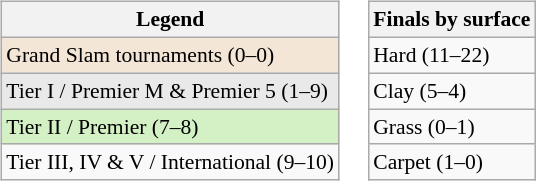<table>
<tr valign=top>
<td><br><table class=wikitable style="font-size:90%">
<tr>
<th>Legend</th>
</tr>
<tr>
<td bgcolor=f3e6d7>Grand Slam tournaments (0–0)</td>
</tr>
<tr style="background:#e9e9e9;">
<td>Tier I / Premier M & Premier 5 (1–9)</td>
</tr>
<tr style="background:#d4f1c5;">
<td>Tier II / Premier (7–8)</td>
</tr>
<tr>
<td>Tier III, IV & V / International (9–10)</td>
</tr>
</table>
</td>
<td><br><table class=wikitable style="font-size:90%">
<tr>
<th>Finals by surface</th>
</tr>
<tr>
<td>Hard (11–22)</td>
</tr>
<tr>
<td>Clay (5–4)</td>
</tr>
<tr>
<td>Grass (0–1)</td>
</tr>
<tr>
<td>Carpet (1–0)</td>
</tr>
</table>
</td>
</tr>
</table>
